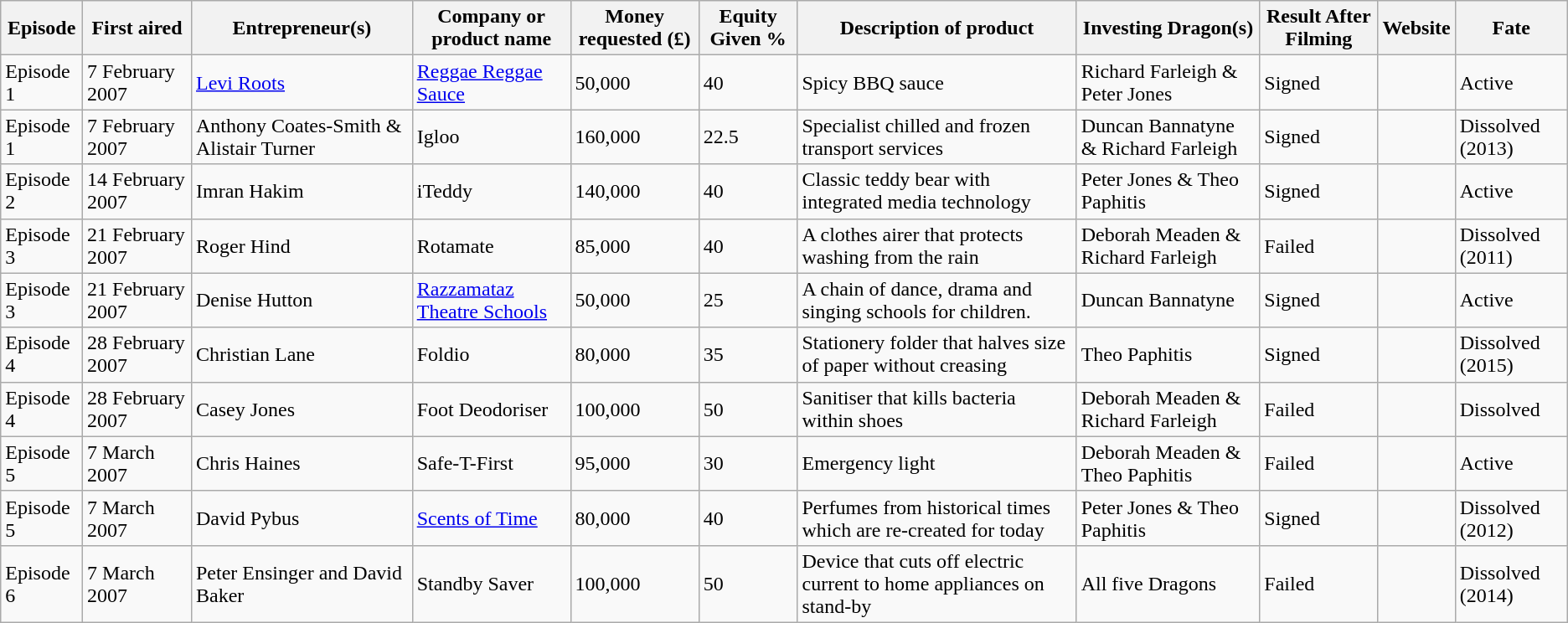<table class="wikitable sortable">
<tr>
<th>Episode</th>
<th>First aired</th>
<th>Entrepreneur(s)</th>
<th>Company or product name</th>
<th>Money requested (£)</th>
<th>Equity Given %</th>
<th>Description of product</th>
<th>Investing Dragon(s)</th>
<th>Result After Filming</th>
<th>Website</th>
<th>Fate</th>
</tr>
<tr>
<td>Episode 1</td>
<td>7 February 2007</td>
<td><a href='#'>Levi Roots</a></td>
<td><a href='#'>Reggae Reggae Sauce</a></td>
<td>50,000</td>
<td>40</td>
<td>Spicy BBQ sauce</td>
<td>Richard Farleigh & Peter Jones</td>
<td>Signed</td>
<td></td>
<td>Active </td>
</tr>
<tr>
<td>Episode 1</td>
<td>7 February 2007</td>
<td>Anthony Coates-Smith & Alistair Turner</td>
<td>Igloo</td>
<td>160,000</td>
<td>22.5</td>
<td>Specialist chilled and frozen transport services</td>
<td>Duncan Bannatyne & Richard Farleigh</td>
<td>Signed </td>
<td></td>
<td>Dissolved (2013) </td>
</tr>
<tr>
<td>Episode 2</td>
<td>14 February 2007</td>
<td>Imran Hakim</td>
<td>iTeddy</td>
<td>140,000</td>
<td>40</td>
<td>Classic teddy bear with integrated media technology</td>
<td>Peter Jones & Theo Paphitis</td>
<td>Signed</td>
<td></td>
<td>Active </td>
</tr>
<tr>
<td>Episode 3</td>
<td>21 February 2007</td>
<td>Roger Hind</td>
<td>Rotamate</td>
<td>85,000</td>
<td>40</td>
<td>A clothes airer that protects washing from the rain</td>
<td>Deborah Meaden & Richard Farleigh</td>
<td>Failed </td>
<td></td>
<td>Dissolved (2011) </td>
</tr>
<tr>
<td>Episode 3</td>
<td>21 February 2007</td>
<td>Denise Hutton</td>
<td><a href='#'>Razzamataz Theatre Schools</a></td>
<td>50,000</td>
<td>25</td>
<td>A chain of dance, drama and singing schools for children.</td>
<td>Duncan Bannatyne</td>
<td>Signed </td>
<td></td>
<td>Active </td>
</tr>
<tr>
<td>Episode 4</td>
<td>28 February 2007</td>
<td>Christian Lane</td>
<td>Foldio</td>
<td>80,000</td>
<td>35</td>
<td>Stationery folder that halves size of paper without creasing</td>
<td>Theo Paphitis</td>
<td>Signed </td>
<td></td>
<td>Dissolved (2015) </td>
</tr>
<tr>
<td>Episode 4</td>
<td>28 February 2007</td>
<td>Casey Jones</td>
<td>Foot Deodoriser</td>
<td>100,000</td>
<td>50</td>
<td>Sanitiser that kills bacteria within shoes</td>
<td>Deborah Meaden & Richard Farleigh</td>
<td>Failed </td>
<td></td>
<td>Dissolved </td>
</tr>
<tr>
<td>Episode 5</td>
<td>7 March 2007</td>
<td>Chris Haines</td>
<td>Safe-T-First</td>
<td>95,000</td>
<td>30</td>
<td>Emergency light</td>
<td>Deborah Meaden & Theo Paphitis</td>
<td>Failed </td>
<td></td>
<td>Active </td>
</tr>
<tr>
<td>Episode 5</td>
<td>7 March 2007</td>
<td>David Pybus</td>
<td><a href='#'>Scents of Time</a></td>
<td>80,000</td>
<td>40</td>
<td>Perfumes from historical times which are re-created for today</td>
<td>Peter Jones & Theo Paphitis</td>
<td>Signed</td>
<td></td>
<td>Dissolved (2012) </td>
</tr>
<tr>
<td>Episode 6</td>
<td>7 March 2007</td>
<td>Peter Ensinger and David Baker</td>
<td>Standby Saver</td>
<td>100,000</td>
<td>50</td>
<td>Device that cuts off electric current to home appliances on stand-by</td>
<td>All five Dragons</td>
<td>Failed </td>
<td></td>
<td>Dissolved (2014) </td>
</tr>
</table>
